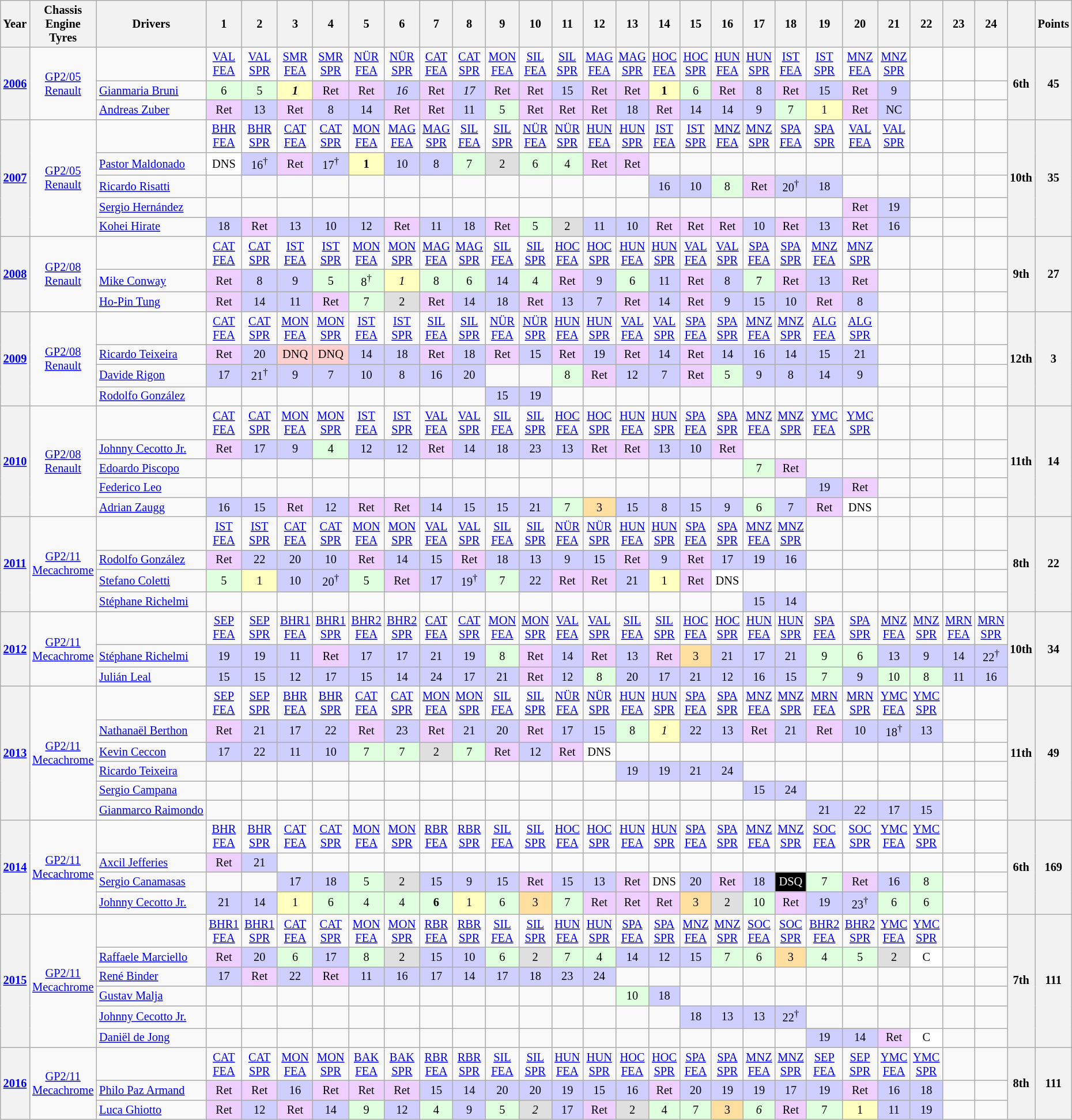<table class="wikitable" style="text-align:center; font-size:85%;">
<tr>
<th>Year</th>
<th>Chassis<br>Engine<br>Tyres</th>
<th>Drivers</th>
<th>1</th>
<th>2</th>
<th>3</th>
<th>4</th>
<th>5</th>
<th>6</th>
<th>7</th>
<th>8</th>
<th>9</th>
<th>10</th>
<th>11</th>
<th>12</th>
<th>13</th>
<th>14</th>
<th>15</th>
<th>16</th>
<th>17</th>
<th>18</th>
<th>19</th>
<th>20</th>
<th>21</th>
<th>22</th>
<th>23</th>
<th>24</th>
<th></th>
<th>Points</th>
</tr>
<tr>
<th rowspan=3><a href='#'>2006</a></th>
<td rowspan=3><a href='#'>GP2/05</a><br><a href='#'>Renault</a><br></td>
<td></td>
<td><a href='#'>VAL<br>FEA</a></td>
<td><a href='#'>VAL<br>SPR</a></td>
<td><a href='#'>SMR<br>FEA</a></td>
<td><a href='#'>SMR<br>SPR</a></td>
<td><a href='#'>NÜR<br>FEA</a></td>
<td><a href='#'>NÜR<br>SPR</a></td>
<td><a href='#'>CAT<br>FEA</a></td>
<td><a href='#'>CAT<br>SPR</a></td>
<td><a href='#'>MON<br>FEA</a></td>
<td><a href='#'>SIL<br>FEA</a></td>
<td><a href='#'>SIL<br>SPR</a></td>
<td><a href='#'>MAG<br>FEA</a></td>
<td><a href='#'>MAG<br>SPR</a></td>
<td><a href='#'>HOC<br>FEA</a></td>
<td><a href='#'>HOC<br>SPR</a></td>
<td><a href='#'>HUN<br>FEA</a></td>
<td><a href='#'>HUN<br>SPR</a></td>
<td><a href='#'>IST<br>FEA</a></td>
<td><a href='#'>IST<br>SPR</a></td>
<td><a href='#'>MNZ<br>FEA</a></td>
<td><a href='#'>MNZ<br>SPR</a></td>
<td></td>
<td></td>
<td></td>
<th rowspan=3>6th</th>
<th rowspan=3>45</th>
</tr>
<tr>
<td align="left"> <a href='#'>Gianmaria Bruni</a></td>
<td bgcolor="#DFFFDF">6</td>
<td bgcolor="#DFFFDF">5</td>
<td bgcolor="#FFFFBF"><strong><em>1</em></strong></td>
<td bgcolor="#EFCFFF">Ret</td>
<td bgcolor="#EFCFFF">Ret</td>
<td bgcolor="#CFCFFF"><em>16</em></td>
<td bgcolor="#EFCFFF">Ret</td>
<td bgcolor="#CFCFFF"><em>17</em></td>
<td bgcolor="#EFCFFF">Ret</td>
<td bgcolor="#EFCFFF">Ret</td>
<td bgcolor="#CFCFFF">15</td>
<td bgcolor="#EFCFFF">Ret</td>
<td bgcolor="#EFCFFF">Ret</td>
<td bgcolor="#FFFFBF"><strong>1</strong></td>
<td bgcolor="#DFFFDF">6</td>
<td bgcolor="#EFCFFF">Ret</td>
<td bgcolor="#CFCFFF">8</td>
<td bgcolor="#EFCFFF">Ret</td>
<td bgcolor="#CFCFFF">15</td>
<td bgcolor="#EFCFFF">Ret</td>
<td bgcolor="#CFCFFF">9</td>
<td></td>
<td></td>
<td></td>
</tr>
<tr>
<td align="left"> <a href='#'>Andreas Zuber</a></td>
<td bgcolor="#EFCFFF">Ret</td>
<td bgcolor="#CFCFFF">13</td>
<td bgcolor="#EFCFFF">Ret</td>
<td bgcolor="#CFCFFF">8</td>
<td bgcolor="#CFCFFF">14</td>
<td bgcolor="#EFCFFF">Ret</td>
<td bgcolor="#EFCFFF">Ret</td>
<td bgcolor="#CFCFFF">11</td>
<td bgcolor="#DFFFDF">5</td>
<td bgcolor="#EFCFFF">Ret</td>
<td bgcolor="#EFCFFF">Ret</td>
<td bgcolor="#EFCFFF">Ret</td>
<td bgcolor="#CFCFFF">18</td>
<td bgcolor="#EFCFFF">Ret</td>
<td bgcolor="#CFCFFF">14</td>
<td bgcolor="#CFCFFF">14</td>
<td bgcolor="#CFCFFF">9</td>
<td bgcolor="#DFFFDF">7</td>
<td bgcolor="#FFFFBF">1</td>
<td bgcolor="#EFCFFF">Ret</td>
<td bgcolor="#CFCFFF">NC</td>
<td></td>
<td></td>
<td></td>
</tr>
<tr>
<th rowspan=5><a href='#'>2007</a></th>
<td rowspan=5><a href='#'>GP2/05</a><br><a href='#'>Renault</a><br></td>
<td></td>
<td><a href='#'>BHR<br>FEA</a></td>
<td><a href='#'>BHR<br>SPR</a></td>
<td><a href='#'>CAT<br>FEA</a></td>
<td><a href='#'>CAT<br>SPR</a></td>
<td><a href='#'>MON<br>FEA</a></td>
<td><a href='#'>MAG<br>FEA</a></td>
<td><a href='#'>MAG<br>SPR</a></td>
<td><a href='#'>SIL<br>FEA</a></td>
<td><a href='#'>SIL<br>SPR</a></td>
<td><a href='#'>NÜR<br>FEA</a></td>
<td><a href='#'>NÜR<br>SPR</a></td>
<td><a href='#'>HUN<br>FEA</a></td>
<td><a href='#'>HUN<br>SPR</a></td>
<td><a href='#'>IST<br>FEA</a></td>
<td><a href='#'>IST<br>SPR</a></td>
<td><a href='#'>MNZ<br>FEA</a></td>
<td><a href='#'>MNZ<br>SPR</a></td>
<td><a href='#'>SPA<br>FEA</a></td>
<td><a href='#'>SPA<br>SPR</a></td>
<td><a href='#'>VAL<br>FEA</a></td>
<td><a href='#'>VAL<br>SPR</a></td>
<td></td>
<td></td>
<td></td>
<th rowspan=5>10th</th>
<th rowspan=5>35</th>
</tr>
<tr>
<td align="left"> <a href='#'>Pastor Maldonado</a></td>
<td bgcolor="#FFFFFF">DNS</td>
<td bgcolor="#CFCFFF">16<sup>†</sup></td>
<td bgcolor="#EFCFFF">Ret</td>
<td bgcolor="#CFCFFF">17<sup>†</sup></td>
<td bgcolor="#FFFFBF"><strong>1</strong></td>
<td bgcolor="#CFCFFF">10</td>
<td bgcolor="#CFCFFF">8</td>
<td bgcolor="#DFFFDF">7</td>
<td bgcolor="#DFDFDF">2</td>
<td bgcolor="#DFFFDF">6</td>
<td bgcolor="#DFFFDF">4</td>
<td bgcolor="#EFCFFF">Ret</td>
<td bgcolor="#EFCFFF">Ret</td>
<td></td>
<td></td>
<td></td>
<td></td>
<td></td>
<td></td>
<td></td>
<td></td>
<td></td>
<td></td>
<td></td>
</tr>
<tr>
<td align="left"> <a href='#'>Ricardo Risatti</a></td>
<td></td>
<td></td>
<td></td>
<td></td>
<td></td>
<td></td>
<td></td>
<td></td>
<td></td>
<td></td>
<td></td>
<td></td>
<td></td>
<td bgcolor="#CFCFFF">16</td>
<td bgcolor="#CFCFFF">10</td>
<td bgcolor="#DFFFDF">8</td>
<td bgcolor="#EFCFFF">Ret</td>
<td bgcolor="#CFCFFF">20<sup>†</sup></td>
<td bgcolor="#CFCFFF">18</td>
<td></td>
<td></td>
<td></td>
<td></td>
<td></td>
</tr>
<tr>
<td align="left"> <a href='#'>Sergio Hernández</a></td>
<td></td>
<td></td>
<td></td>
<td></td>
<td></td>
<td></td>
<td></td>
<td></td>
<td></td>
<td></td>
<td></td>
<td></td>
<td></td>
<td></td>
<td></td>
<td></td>
<td></td>
<td></td>
<td></td>
<td bgcolor="#EFCFFF">Ret</td>
<td bgcolor="#CFCFFF">19</td>
<td></td>
<td></td>
<td></td>
</tr>
<tr>
<td align="left"> <a href='#'>Kohei Hirate</a></td>
<td bgcolor="#CFCFFF">18</td>
<td bgcolor="#EFCFFF">Ret</td>
<td bgcolor="#CFCFFF">13</td>
<td bgcolor="#CFCFFF">10</td>
<td bgcolor="#CFCFFF">12</td>
<td bgcolor="#EFCFFF">Ret</td>
<td bgcolor="#CFCFFF">11</td>
<td bgcolor="#CFCFFF">18</td>
<td bgcolor="#EFCFFF">Ret</td>
<td bgcolor="#DFFFDF">5</td>
<td bgcolor="#DFDFDF">2</td>
<td bgcolor="#CFCFFF">11</td>
<td bgcolor="#CFCFFF">10</td>
<td bgcolor="#EFCFFF">Ret</td>
<td bgcolor="#EFCFFF">Ret</td>
<td bgcolor="#EFCFFF">Ret</td>
<td bgcolor="#CFCFFF">10</td>
<td bgcolor="#EFCFFF">Ret</td>
<td bgcolor="#CFCFFF">13</td>
<td bgcolor="#EFCFFF">Ret</td>
<td bgcolor="#CFCFFF">16</td>
<td></td>
<td></td>
<td></td>
</tr>
<tr>
<th rowspan=3><a href='#'>2008</a></th>
<td rowspan=3><a href='#'>GP2/08</a><br><a href='#'>Renault</a><br></td>
<td></td>
<td><a href='#'>CAT<br>FEA</a></td>
<td><a href='#'>CAT<br>SPR</a></td>
<td><a href='#'>IST<br>FEA</a></td>
<td><a href='#'>IST<br>SPR</a></td>
<td><a href='#'>MON<br>FEA</a></td>
<td><a href='#'>MON<br>SPR</a></td>
<td><a href='#'>MAG<br>FEA</a></td>
<td><a href='#'>MAG<br>SPR</a></td>
<td><a href='#'>SIL<br>FEA</a></td>
<td><a href='#'>SIL<br>SPR</a></td>
<td><a href='#'>HOC<br>FEA</a></td>
<td><a href='#'>HOC<br>SPR</a></td>
<td><a href='#'>HUN<br>FEA</a></td>
<td><a href='#'>HUN<br>SPR</a></td>
<td><a href='#'>VAL<br>FEA</a></td>
<td><a href='#'>VAL<br>SPR</a></td>
<td><a href='#'>SPA<br>FEA</a></td>
<td><a href='#'>SPA<br>SPR</a></td>
<td><a href='#'>MNZ<br>FEA</a></td>
<td><a href='#'>MNZ<br>SPR</a></td>
<td></td>
<td></td>
<td></td>
<td></td>
<th rowspan=3>9th</th>
<th rowspan=3>27</th>
</tr>
<tr>
<td align="left"> <a href='#'>Mike Conway</a></td>
<td bgcolor="#EFCFFF">Ret</td>
<td bgcolor="#CFCFFF">8</td>
<td bgcolor="#CFCFFF">9</td>
<td bgcolor="#DFFFDF">5</td>
<td bgcolor="#DFFFDF">8<sup>†</sup></td>
<td bgcolor="#FFFFBF"><em>1</em></td>
<td bgcolor="#DFFFDF">8</td>
<td bgcolor="#DFFFDF">6</td>
<td bgcolor="#CFCFFF">14</td>
<td bgcolor="#DFFFDF">4</td>
<td bgcolor="#EFCFFF">Ret</td>
<td bgcolor="#CFCFFF">9</td>
<td bgcolor="#DFFFDF">6</td>
<td bgcolor="#CFCFFF">11</td>
<td bgcolor="#EFCFFF">Ret</td>
<td bgcolor="#CFCFFF">8</td>
<td bgcolor="#DFFFDF">7</td>
<td bgcolor="#EFCFFF">Ret</td>
<td bgcolor="#CFCFFF">13</td>
<td bgcolor="#EFCFFF">Ret</td>
<td></td>
<td></td>
<td></td>
<td></td>
</tr>
<tr>
<td align="left"> <a href='#'>Ho-Pin Tung</a></td>
<td bgcolor="#EFCFFF">Ret</td>
<td bgcolor="#CFCFFF">14</td>
<td bgcolor="#CFCFFF">11</td>
<td bgcolor="#EFCFFF">Ret</td>
<td bgcolor="#DFFFDF">7</td>
<td bgcolor="#DFDFDF">2</td>
<td bgcolor="#EFCFFF">Ret</td>
<td bgcolor="#CFCFFF">14</td>
<td bgcolor="#CFCFFF">18</td>
<td bgcolor="#EFCFFF">Ret</td>
<td bgcolor="#CFCFFF">13</td>
<td bgcolor="#CFCFFF">7</td>
<td bgcolor="#EFCFFF">Ret</td>
<td bgcolor="#CFCFFF">14</td>
<td bgcolor="#EFCFFF">Ret</td>
<td bgcolor="#CFCFFF">9</td>
<td bgcolor="#CFCFFF">15</td>
<td bgcolor="#CFCFFF">10</td>
<td bgcolor="#EFCFFF">Ret</td>
<td bgcolor="#CFCFFF">8</td>
<td></td>
<td></td>
<td></td>
<td></td>
</tr>
<tr>
<th rowspan=4><a href='#'>2009</a></th>
<td rowspan=4><a href='#'>GP2/08</a><br><a href='#'>Renault</a><br></td>
<td></td>
<td><a href='#'>CAT<br>FEA</a></td>
<td><a href='#'>CAT<br>SPR</a></td>
<td><a href='#'>MON<br>FEA</a></td>
<td><a href='#'>MON<br>SPR</a></td>
<td><a href='#'>IST<br>FEA</a></td>
<td><a href='#'>IST<br>SPR</a></td>
<td><a href='#'>SIL<br>FEA</a></td>
<td><a href='#'>SIL<br>SPR</a></td>
<td><a href='#'>NÜR<br>FEA</a></td>
<td><a href='#'>NÜR<br>SPR</a></td>
<td><a href='#'>HUN<br>FEA</a></td>
<td><a href='#'>HUN<br>SPR</a></td>
<td><a href='#'>VAL<br>FEA</a></td>
<td><a href='#'>VAL<br>SPR</a></td>
<td><a href='#'>SPA<br>FEA</a></td>
<td><a href='#'>SPA<br>SPR</a></td>
<td><a href='#'>MNZ<br>FEA</a></td>
<td><a href='#'>MNZ<br>SPR</a></td>
<td><a href='#'>ALG<br>FEA</a></td>
<td><a href='#'>ALG<br>SPR</a></td>
<td></td>
<td></td>
<td></td>
<td></td>
<th rowspan=4>12th</th>
<th rowspan=4>3</th>
</tr>
<tr>
<td align="left"> <a href='#'>Ricardo Teixeira</a></td>
<td bgcolor="#EFCFFF">Ret</td>
<td bgcolor="#CFCFFF">20</td>
<td bgcolor="#FFCFCF">DNQ</td>
<td bgcolor="#FFCFCF">DNQ</td>
<td bgcolor="#CFCFFF">14</td>
<td bgcolor="#CFCFFF">18</td>
<td bgcolor="#EFCFFF">Ret</td>
<td bgcolor="#CFCFFF">18</td>
<td bgcolor="#EFCFFF">Ret</td>
<td bgcolor="#CFCFFF">15</td>
<td bgcolor="#EFCFFF">Ret</td>
<td bgcolor="#CFCFFF">19</td>
<td bgcolor="#EFCFFF">Ret</td>
<td bgcolor="#CFCFFF">14</td>
<td bgcolor="#EFCFFF">Ret</td>
<td bgcolor="#CFCFFF">14</td>
<td bgcolor="#CFCFFF">16</td>
<td bgcolor="#CFCFFF">14</td>
<td bgcolor="#CFCFFF">15</td>
<td bgcolor="#CFCFFF">21</td>
<td></td>
<td></td>
<td></td>
<td></td>
</tr>
<tr>
<td align="left"> <a href='#'>Davide Rigon</a></td>
<td bgcolor="#CFCFFF">17</td>
<td bgcolor="#CFCFFF">21<sup>†</sup></td>
<td bgcolor="#CFCFFF">9</td>
<td bgcolor="#CFCFFF">7</td>
<td bgcolor="#CFCFFF">10</td>
<td bgcolor="#CFCFFF">8</td>
<td bgcolor="#CFCFFF">16</td>
<td bgcolor="#CFCFFF">20</td>
<td></td>
<td></td>
<td bgcolor="#DFFFDF">8</td>
<td bgcolor="#EFCFFF">Ret</td>
<td bgcolor="#CFCFFF">12</td>
<td bgcolor="#CFCFFF">7</td>
<td bgcolor="#EFCFFF">Ret</td>
<td bgcolor="#DFFFDF">5</td>
<td bgcolor="#CFCFFF">9</td>
<td bgcolor="#CFCFFF">8</td>
<td bgcolor="#CFCFFF">14</td>
<td bgcolor="#CFCFFF">9</td>
<td></td>
<td></td>
<td></td>
<td></td>
</tr>
<tr>
<td align="left"> <a href='#'>Rodolfo González</a></td>
<td></td>
<td></td>
<td></td>
<td></td>
<td></td>
<td></td>
<td></td>
<td></td>
<td bgcolor="#CFCFFF">15</td>
<td bgcolor="#CFCFFF">19</td>
<td></td>
<td></td>
<td></td>
<td></td>
<td></td>
<td></td>
<td></td>
<td></td>
<td></td>
<td></td>
<td></td>
<td></td>
<td></td>
<td></td>
</tr>
<tr>
<th rowspan=5><a href='#'>2010</a></th>
<td rowspan=5><a href='#'>GP2/08</a><br><a href='#'>Renault</a><br></td>
<td></td>
<td><a href='#'>CAT<br>FEA</a></td>
<td><a href='#'>CAT<br>SPR</a></td>
<td><a href='#'>MON<br>FEA</a></td>
<td><a href='#'>MON<br>SPR</a></td>
<td><a href='#'>IST<br>FEA</a></td>
<td><a href='#'>IST<br>SPR</a></td>
<td><a href='#'>VAL<br>FEA</a></td>
<td><a href='#'>VAL<br>SPR</a></td>
<td><a href='#'>SIL<br>FEA</a></td>
<td><a href='#'>SIL<br>SPR</a></td>
<td><a href='#'>HOC<br>FEA</a></td>
<td><a href='#'>HOC<br>SPR</a></td>
<td><a href='#'>HUN<br>FEA</a></td>
<td><a href='#'>HUN<br>SPR</a></td>
<td><a href='#'>SPA<br>FEA</a></td>
<td><a href='#'>SPA<br>SPR</a></td>
<td><a href='#'>MNZ<br>FEA</a></td>
<td><a href='#'>MNZ<br>SPR</a></td>
<td><a href='#'>YMC<br>FEA</a></td>
<td><a href='#'>YMC<br>SPR</a></td>
<td></td>
<td></td>
<td></td>
<td></td>
<th rowspan=5>11th</th>
<th rowspan=5>14</th>
</tr>
<tr>
<td align="left"> <a href='#'>Johnny Cecotto Jr.</a></td>
<td bgcolor="#EFCFFF">Ret</td>
<td bgcolor="#CFCFFF">17</td>
<td bgcolor="#CFCFFF">9</td>
<td bgcolor="#DFFFDF">4</td>
<td bgcolor="#CFCFFF">12</td>
<td bgcolor="#CFCFFF">12</td>
<td bgcolor="#EFCFFF">Ret</td>
<td bgcolor="#CFCFFF">14</td>
<td bgcolor="#CFCFFF">18</td>
<td bgcolor="#CFCFFF">23</td>
<td bgcolor="#CFCFFF">13</td>
<td bgcolor="#EFCFFF">Ret</td>
<td bgcolor="#EFCFFF">Ret</td>
<td bgcolor="#CFCFFF">13</td>
<td bgcolor="#CFCFFF">10</td>
<td bgcolor="#EFCFFF">Ret</td>
<td></td>
<td></td>
<td></td>
<td></td>
<td></td>
<td></td>
<td></td>
<td></td>
</tr>
<tr>
<td align="left"> <a href='#'>Edoardo Piscopo</a></td>
<td></td>
<td></td>
<td></td>
<td></td>
<td></td>
<td></td>
<td></td>
<td></td>
<td></td>
<td></td>
<td></td>
<td></td>
<td></td>
<td></td>
<td></td>
<td></td>
<td bgcolor="#DFFFDF">7</td>
<td bgcolor="#EFCFFF">Ret</td>
<td></td>
<td></td>
<td></td>
<td></td>
<td></td>
<td></td>
</tr>
<tr>
<td align="left"> <a href='#'>Federico Leo</a></td>
<td></td>
<td></td>
<td></td>
<td></td>
<td></td>
<td></td>
<td></td>
<td></td>
<td></td>
<td></td>
<td></td>
<td></td>
<td></td>
<td></td>
<td></td>
<td></td>
<td></td>
<td></td>
<td bgcolor="#CFCFFF">19</td>
<td bgcolor="#EFCFFF">Ret</td>
<td></td>
<td></td>
<td></td>
<td></td>
</tr>
<tr>
<td align="left"> <a href='#'>Adrian Zaugg</a></td>
<td bgcolor="#CFCFFF">16</td>
<td bgcolor="#CFCFFF">15</td>
<td bgcolor="#EFCFFF">Ret</td>
<td bgcolor="#CFCFFF">12</td>
<td bgcolor="#EFCFFF">Ret</td>
<td bgcolor="#EFCFFF">Ret</td>
<td bgcolor="#CFCFFF">14</td>
<td bgcolor="#CFCFFF">15</td>
<td bgcolor="#CFCFFF">15</td>
<td bgcolor="#CFCFFF">21</td>
<td bgcolor="#DFFFDF">7</td>
<td bgcolor="#FFDF9F">3</td>
<td bgcolor="#CFCFFF">15</td>
<td bgcolor="#CFCFFF">8</td>
<td bgcolor="#CFCFFF">15</td>
<td bgcolor="#CFCFFF">9</td>
<td bgcolor="#DFFFDF">6</td>
<td bgcolor="#CFCFFF">7</td>
<td bgcolor="#EFCFFF">Ret</td>
<td bgcolor="#FFFFFF">DNS</td>
<td></td>
<td></td>
<td></td>
<td></td>
</tr>
<tr>
<th rowspan=4><a href='#'>2011</a></th>
<td rowspan=4><a href='#'>GP2/11</a><br><a href='#'>Mecachrome</a><br></td>
<td></td>
<td><a href='#'>IST<br>FEA</a></td>
<td><a href='#'>IST<br>SPR</a></td>
<td><a href='#'>CAT<br>FEA</a></td>
<td><a href='#'>CAT<br>SPR</a></td>
<td><a href='#'>MON<br>FEA</a></td>
<td><a href='#'>MON<br>SPR</a></td>
<td><a href='#'>VAL<br>FEA</a></td>
<td><a href='#'>VAL<br>SPR</a></td>
<td><a href='#'>SIL<br>FEA</a></td>
<td><a href='#'>SIL<br>SPR</a></td>
<td><a href='#'>NÜR<br>FEA</a></td>
<td><a href='#'>NÜR<br>SPR</a></td>
<td><a href='#'>HUN<br>FEA</a></td>
<td><a href='#'>HUN<br>SPR</a></td>
<td><a href='#'>SPA<br>FEA</a></td>
<td><a href='#'>SPA<br>SPR</a></td>
<td><a href='#'>MNZ<br>FEA</a></td>
<td><a href='#'>MNZ<br>SPR</a></td>
<td></td>
<td></td>
<td></td>
<td></td>
<td></td>
<td></td>
<th rowspan=4>8th</th>
<th rowspan=4>22</th>
</tr>
<tr>
<td align="left"> <a href='#'>Rodolfo González</a></td>
<td bgcolor="#EFCFFF">Ret</td>
<td bgcolor="#CFCFFF">22</td>
<td bgcolor="#CFCFFF">20</td>
<td bgcolor="#CFCFFF">10</td>
<td bgcolor="#EFCFFF">Ret</td>
<td bgcolor="#CFCFFF">14</td>
<td bgcolor="#CFCFFF">15</td>
<td bgcolor="#EFCFFF">Ret</td>
<td bgcolor="#CFCFFF">18</td>
<td bgcolor="#CFCFFF">13</td>
<td bgcolor="#CFCFFF">9</td>
<td bgcolor="#CFCFFF">15</td>
<td bgcolor="#EFCFFF">Ret</td>
<td bgcolor="#CFCFFF">9</td>
<td bgcolor="#EFCFFF">Ret</td>
<td bgcolor="#CFCFFF">17</td>
<td bgcolor="#CFCFFF">19</td>
<td bgcolor="#CFCFFF">16</td>
<td></td>
<td></td>
<td></td>
<td></td>
<td></td>
<td></td>
</tr>
<tr>
<td align="left"> <a href='#'>Stefano Coletti</a></td>
<td bgcolor="#DFFFDF">5</td>
<td bgcolor="#FFFFBF">1</td>
<td bgcolor="#CFCFFF">10</td>
<td bgcolor="#CFCFFF">20<sup>†</sup></td>
<td bgcolor="#DFFFDF">5</td>
<td bgcolor="#EFCFFF">Ret</td>
<td bgcolor="#CFCFFF">17</td>
<td bgcolor="#CFCFFF">19<sup>†</sup></td>
<td bgcolor="#DFFFDF">7</td>
<td bgcolor="#CFCFFF">22</td>
<td bgcolor="#EFCFFF">Ret</td>
<td bgcolor="#EFCFFF">Ret</td>
<td bgcolor="#CFCFFF">21</td>
<td bgcolor="#FFFFBF">1</td>
<td bgcolor="#EFCFFF">Ret</td>
<td bgcolor="#FFFFFF">DNS</td>
<td></td>
<td></td>
<td></td>
<td></td>
<td></td>
<td></td>
<td></td>
<td></td>
</tr>
<tr>
<td align="left"> <a href='#'>Stéphane Richelmi</a></td>
<td></td>
<td></td>
<td></td>
<td></td>
<td></td>
<td></td>
<td></td>
<td></td>
<td></td>
<td></td>
<td></td>
<td></td>
<td></td>
<td></td>
<td></td>
<td></td>
<td bgcolor="#CFCFFF">15</td>
<td bgcolor="#CFCFFF">14</td>
<td></td>
<td></td>
<td></td>
<td></td>
<td></td>
<td></td>
</tr>
<tr>
<th rowspan=3><a href='#'>2012</a></th>
<td rowspan=3><a href='#'>GP2/11</a><br><a href='#'>Mecachrome</a><br></td>
<td></td>
<td><a href='#'>SEP<br>FEA</a></td>
<td><a href='#'>SEP<br>SPR</a></td>
<td><a href='#'>BHR1<br>FEA</a></td>
<td><a href='#'>BHR1<br>SPR</a></td>
<td><a href='#'>BHR2<br>FEA</a></td>
<td><a href='#'>BHR2<br>SPR</a></td>
<td><a href='#'>CAT<br>FEA</a></td>
<td><a href='#'>CAT<br>SPR</a></td>
<td><a href='#'>MON<br>FEA</a></td>
<td><a href='#'>MON<br>SPR</a></td>
<td><a href='#'>VAL<br>FEA</a></td>
<td><a href='#'>VAL<br>SPR</a></td>
<td><a href='#'>SIL<br>FEA</a></td>
<td><a href='#'>SIL<br>SPR</a></td>
<td><a href='#'>HOC<br>FEA</a></td>
<td><a href='#'>HOC<br>SPR</a></td>
<td><a href='#'>HUN<br>FEA</a></td>
<td><a href='#'>HUN<br>SPR</a></td>
<td><a href='#'>SPA<br>FEA</a></td>
<td><a href='#'>SPA<br>SPR</a></td>
<td><a href='#'>MNZ<br>FEA</a></td>
<td><a href='#'>MNZ<br>SPR</a></td>
<td><a href='#'>MRN<br>FEA</a></td>
<td><a href='#'>MRN<br>SPR</a></td>
<th rowspan=3>10th</th>
<th rowspan=3>34</th>
</tr>
<tr>
<td align="left"> <a href='#'>Stéphane Richelmi</a></td>
<td bgcolor="#CFCFFF">19</td>
<td bgcolor="#CFCFFF">19</td>
<td bgcolor="#CFCFFF">11</td>
<td bgcolor="#EFCFFF">Ret</td>
<td bgcolor="#CFCFFF">17</td>
<td bgcolor="#CFCFFF">17</td>
<td bgcolor="#CFCFFF">21</td>
<td bgcolor="#CFCFFF">19</td>
<td bgcolor="#DFFFDF">8</td>
<td bgcolor="#EFCFFF">Ret</td>
<td bgcolor="#CFCFFF">14</td>
<td bgcolor="#EFCFFF">Ret</td>
<td bgcolor="#CFCFFF">13</td>
<td bgcolor="#EFCFFF">Ret</td>
<td bgcolor="#FFDF9F">3</td>
<td bgcolor="#CFCFFF">21</td>
<td bgcolor="#CFCFFF">17</td>
<td bgcolor="#CFCFFF">21</td>
<td bgcolor="#DFFFDF">9</td>
<td bgcolor="#DFFFDF">6</td>
<td bgcolor="#CFCFFF">13</td>
<td bgcolor="#CFCFFF">9</td>
<td bgcolor="#CFCFFF">14</td>
<td bgcolor="#CFCFFF">22<sup>†</sup></td>
</tr>
<tr>
<td align="left"> <a href='#'>Julián Leal</a></td>
<td bgcolor="#CFCFFF">15</td>
<td bgcolor="#CFCFFF">15</td>
<td bgcolor="#CFCFFF">12</td>
<td bgcolor="#CFCFFF">17</td>
<td bgcolor="#CFCFFF">15</td>
<td bgcolor="#CFCFFF">14</td>
<td bgcolor="#CFCFFF">24</td>
<td bgcolor="#CFCFFF">17</td>
<td bgcolor="#CFCFFF">21</td>
<td bgcolor="#EFCFFF">Ret</td>
<td bgcolor="#CFCFFF">12</td>
<td bgcolor="#DFFFDF">8</td>
<td bgcolor="#CFCFFF">20</td>
<td bgcolor="#CFCFFF">17</td>
<td bgcolor="#CFCFFF">21</td>
<td bgcolor="#CFCFFF">12</td>
<td bgcolor="#CFCFFF">16</td>
<td bgcolor="#CFCFFF">15</td>
<td bgcolor="#DFFFDF">7</td>
<td bgcolor="#CFCFFF">9</td>
<td bgcolor="#DFFFDF">10</td>
<td bgcolor="#DFFFDF">8</td>
<td bgcolor="#CFCFFF">11</td>
<td bgcolor="#CFCFFF">16</td>
</tr>
<tr>
<th rowspan=6><a href='#'>2013</a></th>
<td rowspan=6><a href='#'>GP2/11</a><br><a href='#'>Mecachrome</a><br></td>
<td></td>
<td><a href='#'>SEP<br>FEA</a></td>
<td><a href='#'>SEP<br>SPR</a></td>
<td><a href='#'>BHR<br>FEA</a></td>
<td><a href='#'>BHR<br>SPR</a></td>
<td><a href='#'>CAT<br>FEA</a></td>
<td><a href='#'>CAT<br>SPR</a></td>
<td><a href='#'>MON<br>FEA</a></td>
<td><a href='#'>MON<br>SPR</a></td>
<td><a href='#'>SIL<br>FEA</a></td>
<td><a href='#'>SIL<br>SPR</a></td>
<td><a href='#'>NÜR<br>FEA</a></td>
<td><a href='#'>NÜR<br>SPR</a></td>
<td><a href='#'>HUN<br>FEA</a></td>
<td><a href='#'>HUN<br>SPR</a></td>
<td><a href='#'>SPA<br>FEA</a></td>
<td><a href='#'>SPA<br>SPR</a></td>
<td><a href='#'>MNZ<br>FEA</a></td>
<td><a href='#'>MNZ<br>SPR</a></td>
<td><a href='#'>MRN<br>FEA</a></td>
<td><a href='#'>MRN<br>SPR</a></td>
<td><a href='#'>YMC<br>FEA</a></td>
<td><a href='#'>YMC<br>SPR</a></td>
<td></td>
<td></td>
<th rowspan=6>11th</th>
<th rowspan=6>49</th>
</tr>
<tr>
<td align="left"> <a href='#'>Nathanaël Berthon</a></td>
<td bgcolor="#EFCFFF">Ret</td>
<td bgcolor="#CFCFFF">21</td>
<td bgcolor="#CFCFFF">17</td>
<td bgcolor="#CFCFFF">22</td>
<td bgcolor="#EFCFFF">Ret</td>
<td bgcolor="#CFCFFF">23</td>
<td bgcolor="#EFCFFF">Ret</td>
<td bgcolor="#CFCFFF">21</td>
<td bgcolor="#CFCFFF">20</td>
<td bgcolor="#EFCFFF">Ret</td>
<td bgcolor="#CFCFFF">17</td>
<td bgcolor="#CFCFFF">15</td>
<td bgcolor="#DFFFDF">8</td>
<td bgcolor="#FFFFBF"><em>1</em></td>
<td bgcolor="#CFCFFF">22</td>
<td bgcolor="#CFCFFF">13</td>
<td bgcolor="#EFCFFF">Ret</td>
<td bgcolor="#CFCFFF">21</td>
<td bgcolor="#EFCFFF">Ret</td>
<td bgcolor="#CFCFFF">10</td>
<td bgcolor="#CFCFFF">18<sup>†</sup></td>
<td bgcolor="#CFCFFF">13</td>
<td></td>
<td></td>
</tr>
<tr>
<td align="left"> <a href='#'>Kevin Ceccon</a></td>
<td bgcolor="#CFCFFF">17</td>
<td bgcolor="#CFCFFF">22</td>
<td bgcolor="#CFCFFF">11</td>
<td bgcolor="#CFCFFF">10</td>
<td bgcolor="#DFFFDF">7</td>
<td bgcolor="#DFFFDF">7</td>
<td bgcolor="#DFDFDF">2</td>
<td bgcolor="#DFFFDF">7</td>
<td bgcolor="#EFCFFF">Ret</td>
<td bgcolor="#CFCFFF">12</td>
<td bgcolor="#EFCFFF">Ret</td>
<td bgcolor="#FFFFFF">DNS</td>
<td></td>
<td></td>
<td></td>
<td></td>
<td></td>
<td></td>
<td></td>
<td></td>
<td></td>
<td></td>
<td></td>
<td></td>
</tr>
<tr>
<td align="left"> <a href='#'>Ricardo Teixeira</a></td>
<td></td>
<td></td>
<td></td>
<td></td>
<td></td>
<td></td>
<td></td>
<td></td>
<td></td>
<td></td>
<td></td>
<td></td>
<td bgcolor="#CFCFFF">19</td>
<td bgcolor="#CFCFFF">19</td>
<td bgcolor="#CFCFFF">21</td>
<td bgcolor="#CFCFFF">24</td>
<td></td>
<td></td>
<td></td>
<td></td>
<td></td>
<td></td>
<td></td>
<td></td>
</tr>
<tr>
<td align="left"> <a href='#'>Sergio Campana</a></td>
<td></td>
<td></td>
<td></td>
<td></td>
<td></td>
<td></td>
<td></td>
<td></td>
<td></td>
<td></td>
<td></td>
<td></td>
<td></td>
<td></td>
<td></td>
<td></td>
<td bgcolor="#CFCFFF">15</td>
<td bgcolor="#CFCFFF">24</td>
<td></td>
<td></td>
<td></td>
<td></td>
<td></td>
<td></td>
</tr>
<tr>
<td align="left"> <a href='#'>Gianmarco Raimondo</a></td>
<td></td>
<td></td>
<td></td>
<td></td>
<td></td>
<td></td>
<td></td>
<td></td>
<td></td>
<td></td>
<td></td>
<td></td>
<td></td>
<td></td>
<td></td>
<td></td>
<td></td>
<td></td>
<td bgcolor="#CFCFFF">21</td>
<td bgcolor="#CFCFFF">22</td>
<td bgcolor="#CFCFFF">17</td>
<td bgcolor="#CFCFFF">15</td>
<td></td>
<td></td>
</tr>
<tr>
<th rowspan=4><a href='#'>2014</a></th>
<td rowspan=4><a href='#'>GP2/11</a><br><a href='#'>Mecachrome</a><br></td>
<td></td>
<td><a href='#'>BHR<br>FEA</a></td>
<td><a href='#'>BHR<br>SPR</a></td>
<td><a href='#'>CAT<br>FEA</a></td>
<td><a href='#'>CAT<br>SPR</a></td>
<td><a href='#'>MON<br>FEA</a></td>
<td><a href='#'>MON<br>SPR</a></td>
<td><a href='#'>RBR<br>FEA</a></td>
<td><a href='#'>RBR<br>SPR</a></td>
<td><a href='#'>SIL<br>FEA</a></td>
<td><a href='#'>SIL<br>SPR</a></td>
<td><a href='#'>HOC<br>FEA</a></td>
<td><a href='#'>HOC<br>SPR</a></td>
<td><a href='#'>HUN<br>FEA</a></td>
<td><a href='#'>HUN<br>SPR</a></td>
<td><a href='#'>SPA<br>FEA</a></td>
<td><a href='#'>SPA<br>SPR</a></td>
<td><a href='#'>MNZ<br>FEA</a></td>
<td><a href='#'>MNZ<br>SPR</a></td>
<td><a href='#'>SOC<br>FEA</a></td>
<td><a href='#'>SOC<br>SPR</a></td>
<td><a href='#'>YMC<br>FEA</a></td>
<td><a href='#'>YMC<br>SPR</a></td>
<td></td>
<td></td>
<th rowspan=4>6th</th>
<th rowspan=4>169</th>
</tr>
<tr>
<td align="left"> <a href='#'>Axcil Jefferies</a></td>
<td bgcolor="#EFCFFF">Ret</td>
<td bgcolor="#CFCFFF">21</td>
<td></td>
<td></td>
<td></td>
<td></td>
<td></td>
<td></td>
<td></td>
<td></td>
<td></td>
<td></td>
<td></td>
<td></td>
<td></td>
<td></td>
<td></td>
<td></td>
<td></td>
<td></td>
<td></td>
<td></td>
<td></td>
<td></td>
</tr>
<tr>
<td align="left"> <a href='#'>Sergio Canamasas</a></td>
<td></td>
<td></td>
<td bgcolor="#CFCFFF">17</td>
<td bgcolor="#CFCFFF">18</td>
<td bgcolor="#DFFFDF">5</td>
<td bgcolor="#DFDFDF">2</td>
<td bgcolor="#CFCFFF">15</td>
<td bgcolor="#CFCFFF">9</td>
<td bgcolor="#CFCFFF">15</td>
<td bgcolor="#EFCFFF">Ret</td>
<td bgcolor="#CFCFFF">15</td>
<td bgcolor="#CFCFFF">13</td>
<td bgcolor="#EFCFFF">Ret</td>
<td bgcolor="#FFFFFF">DNS</td>
<td bgcolor="#CFCFFF">20</td>
<td bgcolor="#EFCFFF">Ret</td>
<td bgcolor="#CFCFFF">18</td>
<td style="background:#000000; color:white">DSQ</td>
<td bgcolor="#DFFFDF">7</td>
<td bgcolor="#EFCFFF">Ret</td>
<td bgcolor="#CFCFFF">16</td>
<td bgcolor="#DFFFDF">8</td>
<td></td>
<td></td>
</tr>
<tr>
<td align="left"> <a href='#'>Johnny Cecotto Jr.</a></td>
<td bgcolor="#CFCFFF">21</td>
<td bgcolor="#CFCFFF">14</td>
<td bgcolor="#FFFFBF">1</td>
<td bgcolor="#DFFFDF">6</td>
<td bgcolor="#DFFFDF">4</td>
<td bgcolor="#DFFFDF">4</td>
<td bgcolor="#DFFFDF"><strong>6</strong></td>
<td bgcolor="#FFFFBF">1</td>
<td bgcolor="#DFFFDF">6</td>
<td bgcolor="#FFDF9F">3</td>
<td bgcolor="#DFFFDF">7</td>
<td bgcolor="#EFCFFF">Ret</td>
<td bgcolor="#EFCFFF">Ret</td>
<td bgcolor="#EFCFFF">Ret</td>
<td bgcolor="#FFDF9F">3</td>
<td bgcolor="#DFDFDF">2</td>
<td bgcolor="#DFFFDF">10</td>
<td bgcolor="#EFCFFF">Ret</td>
<td bgcolor="#CFCFFF">19</td>
<td bgcolor="#CFCFFF">23<sup>†</sup></td>
<td bgcolor="#DFFFDF">6</td>
<td bgcolor="#DFFFDF">6</td>
<td></td>
<td></td>
</tr>
<tr>
<th rowspan=6><a href='#'>2015</a></th>
<td rowspan=6><a href='#'>GP2/11</a><br><a href='#'>Mecachrome</a><br></td>
<td></td>
<td><a href='#'>BHR1<br>FEA</a></td>
<td><a href='#'>BHR1<br>SPR</a></td>
<td><a href='#'>CAT<br>FEA</a></td>
<td><a href='#'>CAT<br>SPR</a></td>
<td><a href='#'>MON<br>FEA</a></td>
<td><a href='#'>MON<br>SPR</a></td>
<td><a href='#'>RBR<br>FEA</a></td>
<td><a href='#'>RBR<br>SPR</a></td>
<td><a href='#'>SIL<br>FEA</a></td>
<td><a href='#'>SIL<br>SPR</a></td>
<td><a href='#'>HUN<br>FEA</a></td>
<td><a href='#'>HUN<br>SPR</a></td>
<td><a href='#'>SPA<br>FEA</a></td>
<td><a href='#'>SPA<br>SPR</a></td>
<td><a href='#'>MNZ<br>FEA</a></td>
<td><a href='#'>MNZ<br>SPR</a></td>
<td><a href='#'>SOC<br>FEA</a></td>
<td><a href='#'>SOC<br>SPR</a></td>
<td><a href='#'>BHR2<br>FEA</a></td>
<td><a href='#'>BHR2<br>SPR</a></td>
<td><a href='#'>YMC<br>FEA</a></td>
<td><a href='#'>YMC<br>SPR</a></td>
<td></td>
<td></td>
<th rowspan=6>7th</th>
<th rowspan=6>111</th>
</tr>
<tr>
<td align="left"> <a href='#'>Raffaele Marciello</a></td>
<td bgcolor="#EFCFFF">Ret</td>
<td bgcolor="#CFCFFF">20</td>
<td bgcolor="#DFFFDF">6</td>
<td bgcolor="#CFCFFF">17</td>
<td bgcolor="#DFFFDF">8</td>
<td bgcolor="#DFDFDF">2</td>
<td bgcolor="#CFCFFF">15</td>
<td bgcolor="#CFCFFF">10</td>
<td bgcolor="#DFFFDF">6</td>
<td bgcolor="#DFDFDF">2</td>
<td bgcolor="#DFFFDF">7</td>
<td bgcolor="#DFFFDF">4</td>
<td bgcolor="#CFCFFF">14</td>
<td bgcolor="#CFCFFF">12</td>
<td bgcolor="#CFCFFF">15</td>
<td bgcolor="#DFFFDF">7</td>
<td bgcolor="#DFFFDF">6</td>
<td bgcolor="#FFDF9F">3</td>
<td bgcolor="#DFFFDF">4</td>
<td bgcolor="#DFFFDF">5</td>
<td bgcolor="#DFDFDF">2</td>
<td bgcolor="#FFFFFF">C</td>
<td></td>
<td></td>
</tr>
<tr>
<td align="left"> <a href='#'>René Binder</a></td>
<td bgcolor="#CFCFFF">17</td>
<td bgcolor="#EFCFFF">Ret</td>
<td bgcolor="#CFCFFF">22</td>
<td bgcolor="#EFCFFF">Ret</td>
<td bgcolor="#CFCFFF">11</td>
<td bgcolor="#CFCFFF">16</td>
<td bgcolor="#CFCFFF">17</td>
<td bgcolor="#CFCFFF">14</td>
<td bgcolor="#CFCFFF">17</td>
<td bgcolor="#CFCFFF">18</td>
<td bgcolor="#CFCFFF">23</td>
<td bgcolor="#CFCFFF">24</td>
<td></td>
<td></td>
<td></td>
<td></td>
<td></td>
<td></td>
<td></td>
<td></td>
<td></td>
<td></td>
<td></td>
<td></td>
</tr>
<tr>
<td align="left"> <a href='#'>Gustav Malja</a></td>
<td></td>
<td></td>
<td></td>
<td></td>
<td></td>
<td></td>
<td></td>
<td></td>
<td></td>
<td></td>
<td></td>
<td></td>
<td bgcolor="#DFFFDF">10</td>
<td bgcolor="#CFCFFF">18</td>
<td></td>
<td></td>
<td></td>
<td></td>
<td></td>
<td></td>
<td></td>
<td></td>
<td></td>
<td></td>
</tr>
<tr>
<td align="left"> <a href='#'>Johnny Cecotto Jr.</a></td>
<td></td>
<td></td>
<td></td>
<td></td>
<td></td>
<td></td>
<td></td>
<td></td>
<td></td>
<td></td>
<td></td>
<td></td>
<td></td>
<td></td>
<td bgcolor="#CFCFFF">18</td>
<td bgcolor="#CFCFFF">13</td>
<td bgcolor="#CFCFFF">13</td>
<td bgcolor="#CFCFFF">22<sup>†</sup></td>
<td></td>
<td></td>
<td></td>
<td></td>
<td></td>
<td></td>
</tr>
<tr>
<td align="left"> <a href='#'>Daniël de Jong</a></td>
<td></td>
<td></td>
<td></td>
<td></td>
<td></td>
<td></td>
<td></td>
<td></td>
<td></td>
<td></td>
<td></td>
<td></td>
<td></td>
<td></td>
<td></td>
<td></td>
<td></td>
<td></td>
<td bgcolor="#CFCFFF">19</td>
<td bgcolor="#CFCFFF">14</td>
<td bgcolor="#EFCFFF">Ret</td>
<td bgcolor="#FFFFFF">C</td>
<td></td>
<td></td>
</tr>
<tr>
<th rowspan=3><a href='#'>2016</a></th>
<td rowspan=3><a href='#'>GP2/11</a><br><a href='#'>Mecachrome</a><br></td>
<td></td>
<td><a href='#'>CAT<br>FEA</a></td>
<td><a href='#'>CAT<br>SPR</a></td>
<td><a href='#'>MON<br>FEA</a></td>
<td><a href='#'>MON<br>SPR</a></td>
<td><a href='#'>BAK<br>FEA</a></td>
<td><a href='#'>BAK<br>SPR</a></td>
<td><a href='#'>RBR<br>FEA</a></td>
<td><a href='#'>RBR<br>SPR</a></td>
<td><a href='#'>SIL<br>FEA</a></td>
<td><a href='#'>SIL<br>SPR</a></td>
<td><a href='#'>HUN<br>FEA</a></td>
<td><a href='#'>HUN<br>SPR</a></td>
<td><a href='#'>HOC<br>FEA</a></td>
<td><a href='#'>HOC<br>SPR</a></td>
<td><a href='#'>SPA<br>FEA</a></td>
<td><a href='#'>SPA<br>SPR</a></td>
<td><a href='#'>MNZ<br>FEA</a></td>
<td><a href='#'>MNZ<br>SPR</a></td>
<td><a href='#'>SEP<br>FEA</a></td>
<td><a href='#'>SEP<br>SPR</a></td>
<td><a href='#'>YMC<br>FEA</a></td>
<td><a href='#'>YMC<br>SPR</a></td>
<td></td>
<td></td>
<th rowspan=3>8th</th>
<th rowspan=3>111</th>
</tr>
<tr>
<td align="left"> <a href='#'>Philo Paz Armand</a></td>
<td bgcolor="#EFCFFF">Ret</td>
<td bgcolor="#EFCFFF">Ret</td>
<td bgcolor="#CFCFFF">16</td>
<td bgcolor="#EFCFFF">Ret</td>
<td bgcolor="#EFCFFF">Ret</td>
<td bgcolor="#EFCFFF">Ret</td>
<td bgcolor="#CFCFFF">15</td>
<td bgcolor="#CFCFFF">14</td>
<td bgcolor="#CFCFFF">20</td>
<td bgcolor="#CFCFFF">20</td>
<td bgcolor="#CFCFFF">19</td>
<td bgcolor="#CFCFFF">15</td>
<td bgcolor="#CFCFFF">16</td>
<td bgcolor="#EFCFFF">Ret</td>
<td bgcolor="#CFCFFF">20</td>
<td bgcolor="#CFCFFF">19</td>
<td bgcolor="#CFCFFF">19</td>
<td bgcolor="#CFCFFF">17</td>
<td bgcolor="#CFCFFF">19</td>
<td bgcolor="#EFCFFF">Ret</td>
<td bgcolor="#CFCFFF">16</td>
<td bgcolor="#CFCFFF">18</td>
<td></td>
<td></td>
</tr>
<tr>
<td align="left"> <a href='#'>Luca Ghiotto</a></td>
<td bgcolor="#EFCFFF">Ret</td>
<td bgcolor="#CFCFFF">12</td>
<td bgcolor="#EFCFFF">Ret</td>
<td bgcolor="#CFCFFF">14</td>
<td bgcolor="#DFFFDF">9</td>
<td bgcolor="#CFCFFF">12</td>
<td bgcolor="#DFFFDF">4</td>
<td bgcolor="#CFCFFF">9</td>
<td bgcolor="#DFFFDF">5</td>
<td bgcolor="#DFDFDF"><em>2</em></td>
<td bgcolor="#CFCFFF">17</td>
<td bgcolor="#EFCFFF">Ret</td>
<td bgcolor="#DFDFDF">2</td>
<td bgcolor="#DFFFDF">4</td>
<td bgcolor="#DFFFDF">7</td>
<td bgcolor="#FFDF9F">3</td>
<td bgcolor="#DFFFDF"><em>6</em></td>
<td bgcolor="#EFCFFF">Ret</td>
<td bgcolor="#DFFFDF">7</td>
<td bgcolor="#FFFFBF">1</td>
<td bgcolor="#CFCFFF">11</td>
<td bgcolor="#CFCFFF">19</td>
<td></td>
<td></td>
</tr>
</table>
